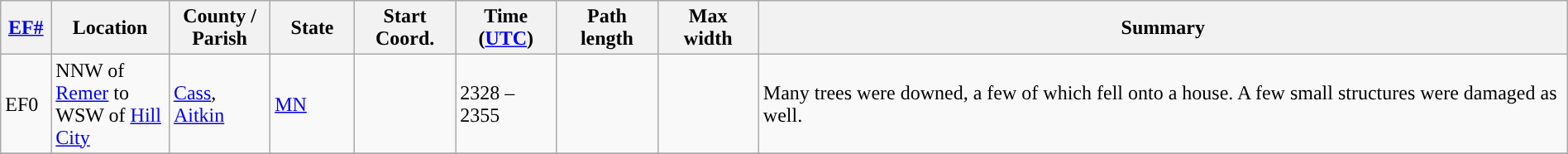<table class="wikitable sortable" style="width:100%;">
<tr>
<th scope="col" width="3%" align="center"><a href='#'>EF#</a></th>
<th scope="col" width="7%" align="center" class="unsortable">Location</th>
<th scope="col" width="6%" align="center" class="unsortable">County / Parish</th>
<th scope="col" width="5%" align="center">State</th>
<th scope="col" width="6%" align="center">Start Coord.</th>
<th scope="col" width="6%" align="center">Time (<a href='#'>UTC</a>)</th>
<th scope="col" width="6%" align="center">Path length</th>
<th scope="col" width="6%" align="center">Max width</th>
<th scope="col" width="48%" class="unsortable" align="center">Summary</th>
</tr>
<tr>
<td>EF0</td>
<td>NNW of <a href='#'>Remer</a> to WSW of <a href='#'>Hill City</a></td>
<td><a href='#'>Cass</a>, <a href='#'>Aitkin</a></td>
<td><a href='#'>MN</a></td>
<td></td>
<td>2328 – 2355</td>
<td></td>
<td></td>
<td>Many trees were downed, a few of which fell onto a house. A few small structures were damaged as well.</td>
</tr>
<tr>
</tr>
</table>
